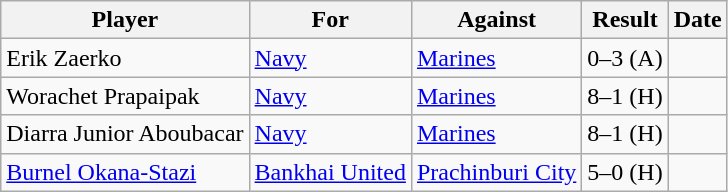<table class="wikitable">
<tr>
<th>Player</th>
<th>For</th>
<th>Against</th>
<th>Result</th>
<th>Date</th>
</tr>
<tr>
<td> Erik Zaerko</td>
<td><a href='#'>Navy</a></td>
<td><a href='#'>Marines</a></td>
<td>0–3 (A)</td>
<td></td>
</tr>
<tr>
<td> Worachet Prapaipak</td>
<td><a href='#'>Navy</a></td>
<td><a href='#'>Marines</a></td>
<td>8–1 (H)</td>
<td></td>
</tr>
<tr>
<td> Diarra Junior Aboubacar</td>
<td><a href='#'>Navy</a></td>
<td><a href='#'>Marines</a></td>
<td>8–1 (H)</td>
<td></td>
</tr>
<tr>
<td> <a href='#'>Burnel Okana-Stazi</a></td>
<td><a href='#'>Bankhai United</a></td>
<td><a href='#'>Prachinburi City</a></td>
<td>5–0 (H)</td>
<td></td>
</tr>
</table>
